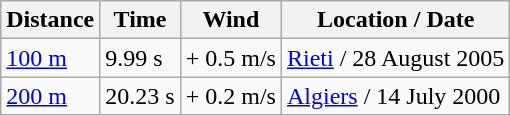<table class="wikitable">
<tr>
<th>Distance</th>
<th>Time</th>
<th>Wind</th>
<th>Location / Date</th>
</tr>
<tr>
<td><a href='#'>100 m</a></td>
<td>9.99 s</td>
<td>+ 0.5 m/s</td>
<td><a href='#'>Rieti</a> / 28 August 2005</td>
</tr>
<tr>
<td><a href='#'>200 m</a></td>
<td>20.23 s</td>
<td>+ 0.2 m/s</td>
<td><a href='#'>Algiers</a> / 14 July 2000</td>
</tr>
</table>
